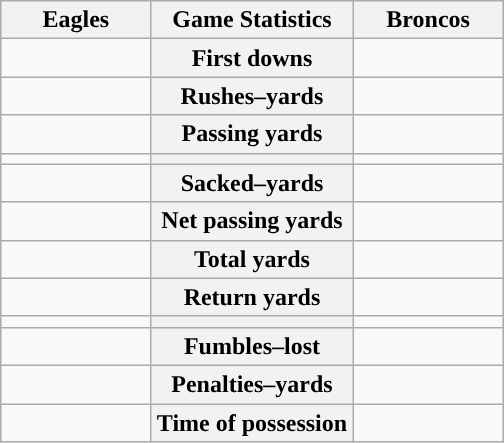<table class="wikitable" style="margin: 1em auto 1em auto">
<tr>
<th style="width:30%;">Eagles</th>
<th style="width:40%;">Game Statistics</th>
<th style="width:30%;">Broncos</th>
</tr>
<tr>
<td style="text-align:right;"></td>
<th>First downs</th>
<td></td>
</tr>
<tr>
<td style="text-align:right;"></td>
<th>Rushes–yards</th>
<td></td>
</tr>
<tr>
<td style="text-align:right;"></td>
<th>Passing yards</th>
<td></td>
</tr>
<tr>
<td style="text-align:right;"></td>
<th></th>
<td></td>
</tr>
<tr>
<td style="text-align:right;"></td>
<th>Sacked–yards</th>
<td></td>
</tr>
<tr>
<td style="text-align:right;"></td>
<th>Net passing yards</th>
<td></td>
</tr>
<tr>
<td style="text-align:right;"></td>
<th>Total yards</th>
<td></td>
</tr>
<tr>
<td style="text-align:right;"></td>
<th>Return yards</th>
<td></td>
</tr>
<tr>
<td style="text-align:right;"></td>
<th></th>
<td></td>
</tr>
<tr>
<td style="text-align:right;"></td>
<th>Fumbles–lost</th>
<td></td>
</tr>
<tr>
<td style="text-align:right;"></td>
<th>Penalties–yards</th>
<td></td>
</tr>
<tr>
<td style="text-align:right;"></td>
<th>Time of possession</th>
<td></td>
</tr>
</table>
